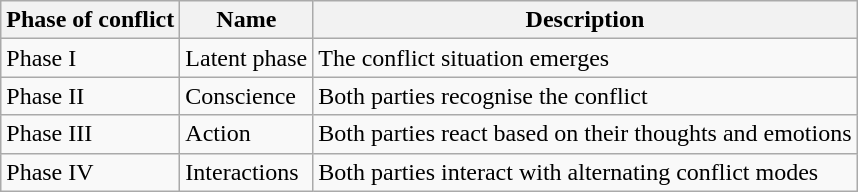<table class="wikitable" style="padding:1em; vertical-align:top; border:2px;">
<tr>
<th>Phase of conflict</th>
<th>Name</th>
<th>Description</th>
</tr>
<tr>
<td>Phase I</td>
<td>Latent phase</td>
<td>The conflict situation emerges</td>
</tr>
<tr>
<td>Phase II</td>
<td>Conscience</td>
<td>Both parties recognise the conflict</td>
</tr>
<tr>
<td>Phase III</td>
<td>Action</td>
<td>Both parties react based on their thoughts and emotions</td>
</tr>
<tr>
<td>Phase IV</td>
<td>Interactions</td>
<td>Both parties interact with alternating conflict modes</td>
</tr>
</table>
